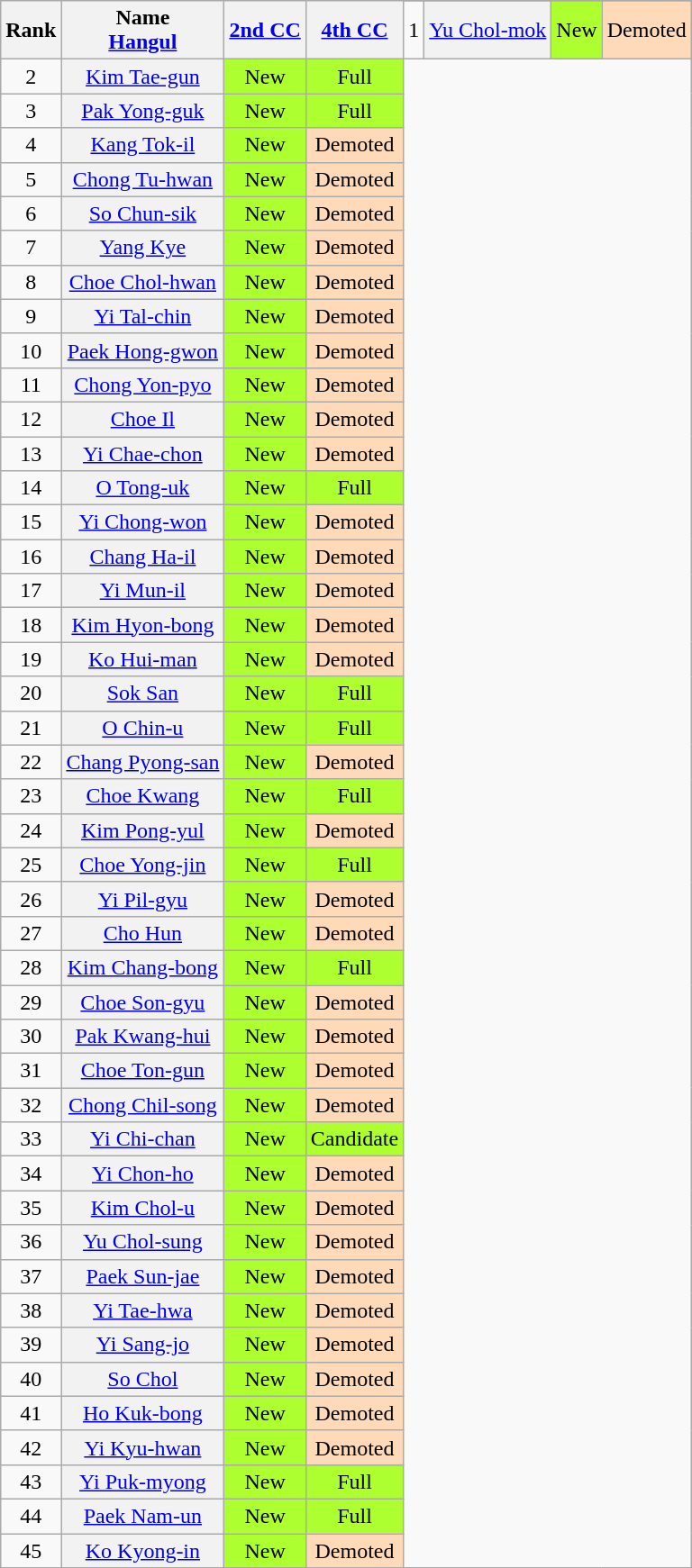<table class="wikitable sortable">
<tr>
<th rowspan="2">Rank</th>
<th rowspan="2">Name<br><a href='#'>Hangul</a></th>
<th rowspan="2"><a href='#'>2nd CC</a></th>
<th rowspan="2"><a href='#'>4th CC</a></th>
</tr>
<tr>
<td align="center">1</td>
<th align="center" scope="row" style="font-weight:normal;"><a href='#'>Yu Chol-mok</a></th>
<td align="center" style="background: GreenYellow">New</td>
<td style="background: PeachPuff" align="center">Demoted</td>
</tr>
<tr>
<td align="center">2</td>
<th align="center" scope="row" style="font-weight:normal;"><a href='#'>Kim Tae-gun</a></th>
<td align="center" style="background: GreenYellow">New</td>
<td align="center" style="background: GreenYellow">Full</td>
</tr>
<tr>
<td align="center">3</td>
<th align="center" scope="row" style="font-weight:normal;"><a href='#'>Pak Yong-guk</a></th>
<td align="center" style="background: GreenYellow">New</td>
<td align="center" style="background: GreenYellow">Full</td>
</tr>
<tr>
<td align="center">4</td>
<th align="center" scope="row" style="font-weight:normal;"><a href='#'>Kang Tok-il</a></th>
<td align="center" style="background: GreenYellow">New</td>
<td style="background: PeachPuff" align="center">Demoted</td>
</tr>
<tr>
<td align="center">5</td>
<th align="center" scope="row" style="font-weight:normal;"><a href='#'>Chong Tu-hwan</a></th>
<td align="center" style="background: GreenYellow">New</td>
<td style="background: PeachPuff" align="center">Demoted</td>
</tr>
<tr>
<td align="center">6</td>
<th align="center" scope="row" style="font-weight:normal;"><a href='#'>So Chun-sik</a></th>
<td align="center" style="background: GreenYellow">New</td>
<td style="background: PeachPuff" align="center">Demoted</td>
</tr>
<tr>
<td align="center">7</td>
<th align="center" scope="row" style="font-weight:normal;"><a href='#'>Yang Kye</a></th>
<td align="center" style="background: GreenYellow">New</td>
<td style="background: PeachPuff" align="center">Demoted</td>
</tr>
<tr>
<td align="center">8</td>
<th align="center" scope="row" style="font-weight:normal;"><a href='#'>Choe Chol-hwan</a></th>
<td align="center" style="background: GreenYellow">New</td>
<td style="background: PeachPuff" align="center">Demoted</td>
</tr>
<tr>
<td align="center">9</td>
<th align="center" scope="row" style="font-weight:normal;"><a href='#'>Yi Tal-chin</a></th>
<td align="center" style="background: GreenYellow">New</td>
<td style="background: PeachPuff" align="center">Demoted</td>
</tr>
<tr>
<td align="center">10</td>
<th align="center" scope="row" style="font-weight:normal;"><a href='#'>Paek Hong-gwon</a></th>
<td align="center" style="background: GreenYellow">New</td>
<td style="background: PeachPuff" align="center">Demoted</td>
</tr>
<tr>
<td align="center">11</td>
<th align="center" scope="row" style="font-weight:normal;"><a href='#'>Chong Yon-pyo</a></th>
<td align="center" style="background: GreenYellow">New</td>
<td style="background: PeachPuff" align="center">Demoted</td>
</tr>
<tr>
<td align="center">12</td>
<th align="center" scope="row" style="font-weight:normal;"><a href='#'>Choe Il</a></th>
<td align="center" style="background: GreenYellow">New</td>
<td style="background: PeachPuff" align="center">Demoted</td>
</tr>
<tr>
<td align="center">13</td>
<th align="center" scope="row" style="font-weight:normal;"><a href='#'>Yi Chae-chon</a></th>
<td align="center" style="background: GreenYellow">New</td>
<td style="background: PeachPuff" align="center">Demoted</td>
</tr>
<tr>
<td align="center">14</td>
<th align="center" scope="row" style="font-weight:normal;"><a href='#'>O Tong-uk</a></th>
<td align="center" style="background: GreenYellow">New</td>
<td align="center" style="background: GreenYellow">Full</td>
</tr>
<tr>
<td align="center">15</td>
<th align="center" scope="row" style="font-weight:normal;"><a href='#'>Yi Chong-won</a></th>
<td align="center" style="background: GreenYellow">New</td>
<td style="background: PeachPuff" align="center">Demoted</td>
</tr>
<tr>
<td align="center">16</td>
<th align="center" scope="row" style="font-weight:normal;"><a href='#'>Chang Ha-il</a></th>
<td align="center" style="background: GreenYellow">New</td>
<td style="background: PeachPuff" align="center">Demoted</td>
</tr>
<tr>
<td align="center">17</td>
<th align="center" scope="row" style="font-weight:normal;"><a href='#'>Yi Mun-il</a></th>
<td align="center" style="background: GreenYellow">New</td>
<td style="background: PeachPuff" align="center">Demoted</td>
</tr>
<tr>
<td align="center">18</td>
<th align="center" scope="row" style="font-weight:normal;"><a href='#'>Kim Hyon-bong</a></th>
<td align="center" style="background: GreenYellow">New</td>
<td style="background: PeachPuff" align="center">Demoted</td>
</tr>
<tr>
<td align="center">19</td>
<th align="center" scope="row" style="font-weight:normal;"><a href='#'>Ko Hui-man</a></th>
<td align="center" style="background: GreenYellow">New</td>
<td style="background: PeachPuff" align="center">Demoted</td>
</tr>
<tr>
<td align="center">20</td>
<th align="center" scope="row" style="font-weight:normal;"><a href='#'>Sok San</a></th>
<td align="center" style="background: GreenYellow">New</td>
<td align="center" style="background: GreenYellow">Full</td>
</tr>
<tr>
<td align="center">21</td>
<th align="center" scope="row" style="font-weight:normal;"><a href='#'>O Chin-u</a></th>
<td align="center" style="background: GreenYellow">New</td>
<td align="center" style="background: GreenYellow">Full</td>
</tr>
<tr>
<td align="center">22</td>
<th align="center" scope="row" style="font-weight:normal;"><a href='#'>Chang Pyong-san</a></th>
<td align="center" style="background: GreenYellow">New</td>
<td style="background: PeachPuff" align="center">Demoted</td>
</tr>
<tr>
<td align="center">23</td>
<th align="center" scope="row" style="font-weight:normal;"><a href='#'>Choe Kwang</a></th>
<td align="center" style="background: GreenYellow">New</td>
<td align="center" style="background: GreenYellow">Full</td>
</tr>
<tr>
<td align="center">24</td>
<th align="center" scope="row" style="font-weight:normal;"><a href='#'>Kim Pong-yul</a></th>
<td align="center" style="background: GreenYellow">New</td>
<td style="background: PeachPuff" align="center">Demoted</td>
</tr>
<tr>
<td align="center">25</td>
<th align="center" scope="row" style="font-weight:normal;"><a href='#'>Choe Yong-jin</a></th>
<td align="center" style="background: GreenYellow">New</td>
<td align="center" style="background: GreenYellow">Full</td>
</tr>
<tr>
<td align="center">26</td>
<th align="center" scope="row" style="font-weight:normal;"><a href='#'>Yi Pil-gyu</a></th>
<td align="center" style="background: GreenYellow">New</td>
<td style="background: PeachPuff" align="center">Demoted</td>
</tr>
<tr>
<td align="center">27</td>
<th align="center" scope="row" style="font-weight:normal;"><a href='#'>Cho Hun</a></th>
<td align="center" style="background: GreenYellow">New</td>
<td style="background: PeachPuff" align="center">Demoted</td>
</tr>
<tr>
<td align="center">28</td>
<th align="center" scope="row" style="font-weight:normal;"><a href='#'>Kim Chang-bong</a></th>
<td align="center" style="background: GreenYellow">New</td>
<td align="center" style="background: GreenYellow">Full</td>
</tr>
<tr>
<td align="center">29</td>
<th align="center" scope="row" style="font-weight:normal;"><a href='#'>Choe Son-gyu</a></th>
<td align="center" style="background: GreenYellow">New</td>
<td style="background: PeachPuff" align="center">Demoted</td>
</tr>
<tr>
<td align="center">30</td>
<th align="center" scope="row" style="font-weight:normal;"><a href='#'>Pak Kwang-hui</a></th>
<td align="center" style="background: GreenYellow">New</td>
<td style="background: PeachPuff" align="center">Demoted</td>
</tr>
<tr>
<td align="center">31</td>
<th align="center" scope="row" style="font-weight:normal;"><a href='#'>Choe Ton-gun</a></th>
<td align="center" style="background: GreenYellow">New</td>
<td style="background: PeachPuff" align="center">Demoted</td>
</tr>
<tr>
<td align="center">32</td>
<th align="center" scope="row" style="font-weight:normal;"><a href='#'>Chong Chil-song</a></th>
<td align="center" style="background: GreenYellow">New</td>
<td style="background: PeachPuff" align="center">Demoted</td>
</tr>
<tr>
<td align="center">33</td>
<th align="center" scope="row" style="font-weight:normal;"><a href='#'>Yi Chi-chan</a></th>
<td align="center" style="background: GreenYellow">New</td>
<td align="center" style="background: GreenYellow">Candidate</td>
</tr>
<tr>
<td align="center">34</td>
<th align="center" scope="row" style="font-weight:normal;"><a href='#'>Yi Chon-ho</a></th>
<td align="center" style="background: GreenYellow">New</td>
<td style="background: PeachPuff" align="center">Demoted</td>
</tr>
<tr>
<td align="center">35</td>
<th align="center" scope="row" style="font-weight:normal;"><a href='#'>Kim Chol-u</a></th>
<td align="center" style="background: GreenYellow">New</td>
<td style="background: PeachPuff" align="center">Demoted</td>
</tr>
<tr>
<td align="center">36</td>
<th align="center" scope="row" style="font-weight:normal;"><a href='#'>Yu Chol-sung</a></th>
<td align="center" style="background: GreenYellow">New</td>
<td style="background: PeachPuff" align="center">Demoted</td>
</tr>
<tr>
<td align="center">37</td>
<th align="center" scope="row" style="font-weight:normal;"><a href='#'>Paek Sun-jae</a></th>
<td align="center" style="background: GreenYellow">New</td>
<td style="background: PeachPuff" align="center">Demoted</td>
</tr>
<tr>
<td align="center">38</td>
<th align="center" scope="row" style="font-weight:normal;"><a href='#'>Yi Tae-hwa</a></th>
<td align="center" style="background: GreenYellow">New</td>
<td style="background: PeachPuff" align="center">Demoted</td>
</tr>
<tr>
<td align="center">39</td>
<th align="center" scope="row" style="font-weight:normal;"><a href='#'>Yi Sang-jo</a></th>
<td align="center" style="background: GreenYellow">New</td>
<td style="background: PeachPuff" align="center">Demoted</td>
</tr>
<tr>
<td align="center">40</td>
<th align="center" scope="row" style="font-weight:normal;"><a href='#'>So Chol</a></th>
<td align="center" style="background: GreenYellow">New</td>
<td style="background: PeachPuff" align="center">Demoted</td>
</tr>
<tr>
<td align="center">41</td>
<th align="center" scope="row" style="font-weight:normal;"><a href='#'>Ho Kuk-bong</a></th>
<td align="center" style="background: GreenYellow">New</td>
<td style="background: PeachPuff" align="center">Demoted</td>
</tr>
<tr>
<td align="center">42</td>
<th align="center" scope="row" style="font-weight:normal;"><a href='#'>Yi Kyu-hwan</a></th>
<td align="center" style="background: GreenYellow">New</td>
<td style="background: PeachPuff" align="center">Demoted</td>
</tr>
<tr>
<td align="center">43</td>
<th align="center" scope="row" style="font-weight:normal;"><a href='#'>Yi Puk-myong</a></th>
<td align="center" style="background: GreenYellow">New</td>
<td align="center" style="background: GreenYellow">Full</td>
</tr>
<tr>
<td align="center">44</td>
<th align="center" scope="row" style="font-weight:normal;"><a href='#'>Paek Nam-un</a></th>
<td align="center" style="background: GreenYellow">New</td>
<td align="center" style="background: GreenYellow">Full</td>
</tr>
<tr>
<td align="center">45</td>
<th align="center" scope="row" style="font-weight:normal;"><a href='#'>Ko Kyong-in</a></th>
<td align="center" style="background: GreenYellow">New</td>
<td style="background: PeachPuff" align="center">Demoted</td>
</tr>
</table>
